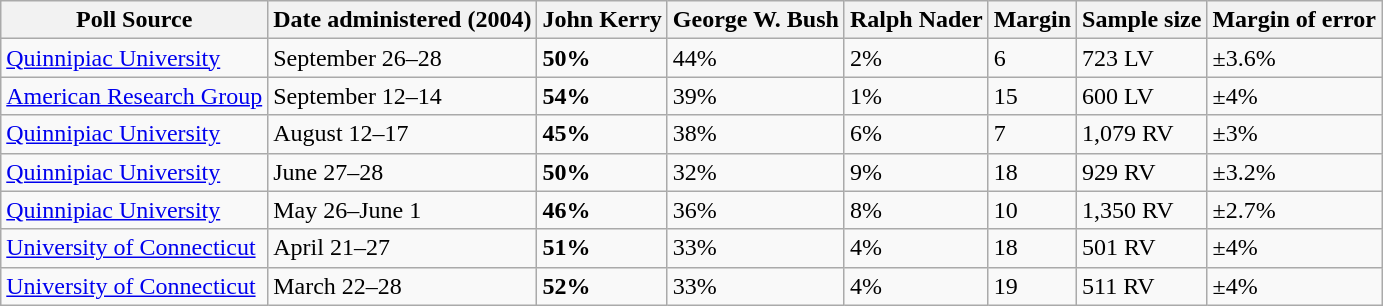<table class="wikitable">
<tr>
<th>Poll Source</th>
<th>Date administered (2004)</th>
<th>John Kerry</th>
<th>George W. Bush</th>
<th>Ralph Nader</th>
<th>Margin</th>
<th>Sample size</th>
<th>Margin of error</th>
</tr>
<tr>
<td><a href='#'>Quinnipiac University</a></td>
<td>September 26–28</td>
<td><strong>50%</strong></td>
<td>44%</td>
<td>2%</td>
<td>6</td>
<td>723 LV</td>
<td>±3.6%</td>
</tr>
<tr>
<td><a href='#'>American Research Group</a></td>
<td>September 12–14</td>
<td><strong>54%</strong></td>
<td>39%</td>
<td>1%</td>
<td>15</td>
<td>600 LV</td>
<td>±4%</td>
</tr>
<tr>
<td><a href='#'>Quinnipiac University</a></td>
<td>August 12–17</td>
<td><strong>45%</strong></td>
<td>38%</td>
<td>6%</td>
<td>7</td>
<td>1,079 RV</td>
<td>±3%</td>
</tr>
<tr>
<td><a href='#'>Quinnipiac University</a></td>
<td>June 27–28</td>
<td><strong>50%</strong></td>
<td>32%</td>
<td>9%</td>
<td>18</td>
<td>929 RV</td>
<td>±3.2%</td>
</tr>
<tr>
<td><a href='#'>Quinnipiac University</a></td>
<td>May 26–June 1</td>
<td><strong>46%</strong></td>
<td>36%</td>
<td>8%</td>
<td>10</td>
<td>1,350 RV</td>
<td>±2.7%</td>
</tr>
<tr>
<td><a href='#'>University of Connecticut</a></td>
<td>April 21–27</td>
<td><strong>51%</strong></td>
<td>33%</td>
<td>4%</td>
<td>18</td>
<td>501 RV</td>
<td>±4%</td>
</tr>
<tr>
<td><a href='#'>University of Connecticut</a></td>
<td>March 22–28</td>
<td><strong>52%</strong></td>
<td>33%</td>
<td>4%</td>
<td>19</td>
<td>511 RV</td>
<td>±4%</td>
</tr>
</table>
